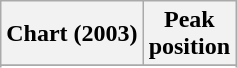<table class="wikitable plainrowheaders">
<tr>
<th scope="col">Chart (2003)</th>
<th scope="col">Peak<br>position</th>
</tr>
<tr>
</tr>
<tr>
</tr>
<tr>
</tr>
<tr>
</tr>
</table>
